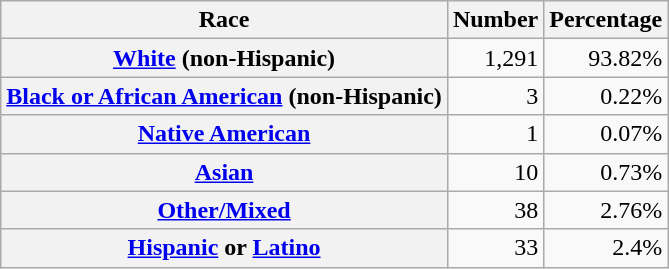<table class="wikitable" style="text-align:right">
<tr>
<th scope="col">Race</th>
<th scope="col">Number</th>
<th scope="col">Percentage</th>
</tr>
<tr>
<th scope="row"><a href='#'>White</a> (non-Hispanic)</th>
<td>1,291</td>
<td>93.82%</td>
</tr>
<tr>
<th scope="row"><a href='#'>Black or African American</a> (non-Hispanic)</th>
<td>3</td>
<td>0.22%</td>
</tr>
<tr>
<th scope="row"><a href='#'>Native American</a></th>
<td>1</td>
<td>0.07%</td>
</tr>
<tr>
<th scope="row"><a href='#'>Asian</a></th>
<td>10</td>
<td>0.73%</td>
</tr>
<tr>
<th scope="row"><a href='#'>Other/Mixed</a></th>
<td>38</td>
<td>2.76%</td>
</tr>
<tr>
<th scope="row"><a href='#'>Hispanic</a> or <a href='#'>Latino</a></th>
<td>33</td>
<td>2.4%</td>
</tr>
</table>
